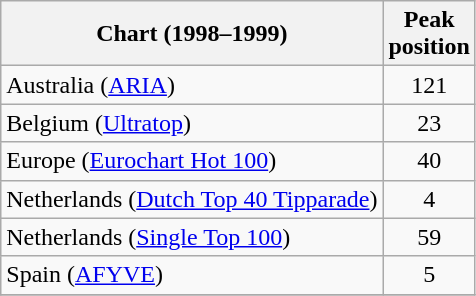<table class="wikitable sortable">
<tr>
<th align="left">Chart (1998–1999) </th>
<th align="center">Peak<br>position</th>
</tr>
<tr>
<td>Australia (<a href='#'>ARIA</a>)</td>
<td align="center">121</td>
</tr>
<tr>
<td align="left">Belgium (<a href='#'>Ultratop</a>)</td>
<td align="center">23</td>
</tr>
<tr>
<td align="left">Europe (<a href='#'>Eurochart Hot 100</a>)</td>
<td align="center">40</td>
</tr>
<tr>
<td align="left">Netherlands (<a href='#'>Dutch Top 40 Tipparade</a>)</td>
<td align="center">4</td>
</tr>
<tr>
<td align="left">Netherlands (<a href='#'>Single Top 100</a>)</td>
<td align="center">59</td>
</tr>
<tr>
<td align="left">Spain (<a href='#'>AFYVE</a>)</td>
<td align="center">5</td>
</tr>
<tr>
</tr>
</table>
